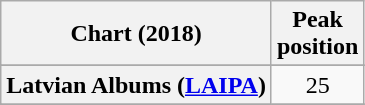<table class="wikitable sortable plainrowheaders" style="text-align:center">
<tr>
<th scope="col">Chart (2018)</th>
<th scope="col">Peak<br>position</th>
</tr>
<tr>
</tr>
<tr>
</tr>
<tr>
</tr>
<tr>
</tr>
<tr>
</tr>
<tr>
</tr>
<tr>
</tr>
<tr>
</tr>
<tr>
<th scope="row">Latvian Albums (<a href='#'>LAIPA</a>)</th>
<td>25</td>
</tr>
<tr>
</tr>
<tr>
</tr>
<tr>
</tr>
<tr>
</tr>
<tr>
</tr>
<tr>
</tr>
<tr>
</tr>
<tr>
</tr>
</table>
